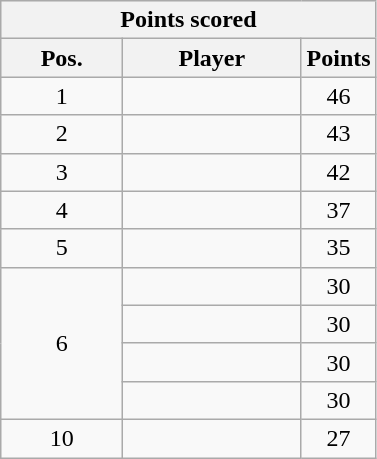<table class="wikitable" style="text-align:center">
<tr bgcolor="#efefef">
<th colspan=4 style="border-right:0px;";>Points scored<br></th>
</tr>
<tr bgcolor="#efefef">
<th>Pos.</th>
<th>Player</th>
<th width=20%>Points</th>
</tr>
<tr>
<td>1</td>
<td align=left></td>
<td>46</td>
</tr>
<tr>
<td>2</td>
<td align=left></td>
<td>43</td>
</tr>
<tr>
<td>3</td>
<td align=left></td>
<td>42</td>
</tr>
<tr>
<td>4</td>
<td align=left></td>
<td>37</td>
</tr>
<tr>
<td>5</td>
<td align=left></td>
<td>35</td>
</tr>
<tr>
<td rowspan =4>6</td>
<td align=left></td>
<td>30</td>
</tr>
<tr>
<td align=left></td>
<td>30</td>
</tr>
<tr>
<td align=left></td>
<td>30</td>
</tr>
<tr>
<td align=left></td>
<td>30</td>
</tr>
<tr>
<td>10</td>
<td align=left></td>
<td>27</td>
</tr>
</table>
